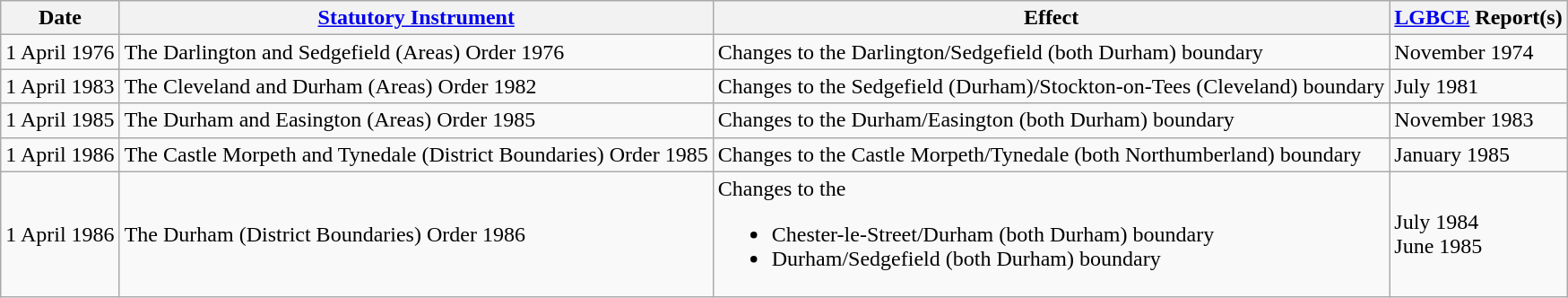<table class="wikitable sortable">
<tr>
<th>Date</th>
<th><a href='#'>Statutory Instrument</a></th>
<th>Effect</th>
<th><a href='#'>LGBCE</a> Report(s)</th>
</tr>
<tr>
<td>1 April 1976</td>
<td>The Darlington and Sedgefield (Areas) Order 1976</td>
<td>Changes to the Darlington/Sedgefield (both Durham) boundary</td>
<td> November 1974</td>
</tr>
<tr>
<td>1 April 1983</td>
<td>The Cleveland and Durham (Areas) Order 1982</td>
<td>Changes to the Sedgefield (Durham)/Stockton-on-Tees (Cleveland) boundary</td>
<td> July 1981</td>
</tr>
<tr>
<td>1 April 1985</td>
<td>The Durham and Easington (Areas) Order 1985</td>
<td>Changes to the Durham/Easington (both Durham) boundary</td>
<td> November 1983</td>
</tr>
<tr>
<td>1 April 1986</td>
<td>The Castle Morpeth and Tynedale (District Boundaries) Order 1985</td>
<td>Changes to the Castle Morpeth/Tynedale (both Northumberland) boundary</td>
<td> January 1985</td>
</tr>
<tr>
<td>1 April 1986</td>
<td>The Durham (District Boundaries) Order 1986</td>
<td>Changes to the<br><ul><li>Chester-le-Street/Durham (both Durham) boundary</li><li>Durham/Sedgefield (both Durham) boundary</li></ul></td>
<td> July 1984<br> June 1985</td>
</tr>
</table>
